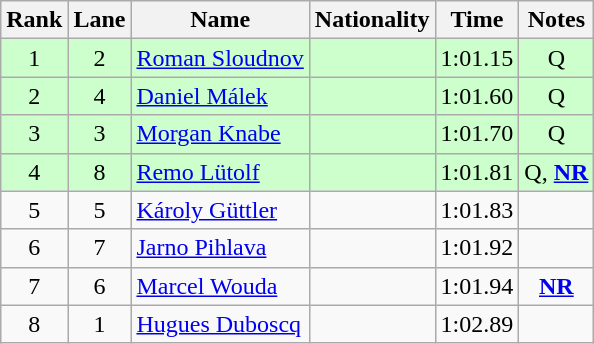<table class="wikitable sortable" style="text-align:center">
<tr>
<th>Rank</th>
<th>Lane</th>
<th>Name</th>
<th>Nationality</th>
<th>Time</th>
<th>Notes</th>
</tr>
<tr bgcolor=#ccffcc>
<td>1</td>
<td>2</td>
<td align=left><a href='#'>Roman Sloudnov</a></td>
<td align=left></td>
<td>1:01.15</td>
<td>Q</td>
</tr>
<tr bgcolor=#ccffcc>
<td>2</td>
<td>4</td>
<td align=left><a href='#'>Daniel Málek</a></td>
<td align=left></td>
<td>1:01.60</td>
<td>Q</td>
</tr>
<tr bgcolor=#ccffcc>
<td>3</td>
<td>3</td>
<td align=left><a href='#'>Morgan Knabe</a></td>
<td align=left></td>
<td>1:01.70</td>
<td>Q</td>
</tr>
<tr bgcolor=#ccffcc>
<td>4</td>
<td>8</td>
<td align=left><a href='#'>Remo Lütolf</a></td>
<td align=left></td>
<td>1:01.81</td>
<td>Q, <strong><a href='#'>NR</a></strong></td>
</tr>
<tr>
<td>5</td>
<td>5</td>
<td align=left><a href='#'>Károly Güttler</a></td>
<td align=left></td>
<td>1:01.83</td>
<td></td>
</tr>
<tr>
<td>6</td>
<td>7</td>
<td align=left><a href='#'>Jarno Pihlava</a></td>
<td align=left></td>
<td>1:01.92</td>
<td></td>
</tr>
<tr>
<td>7</td>
<td>6</td>
<td align=left><a href='#'>Marcel Wouda</a></td>
<td align=left></td>
<td>1:01.94</td>
<td><strong><a href='#'>NR</a></strong></td>
</tr>
<tr>
<td>8</td>
<td>1</td>
<td align=left><a href='#'>Hugues Duboscq</a></td>
<td align=left></td>
<td>1:02.89</td>
<td></td>
</tr>
</table>
